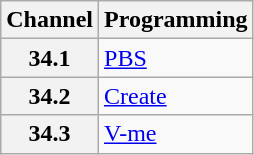<table class="wikitable">
<tr>
<th>Channel</th>
<th>Programming</th>
</tr>
<tr>
<th scope = "row">34.1</th>
<td><a href='#'>PBS</a></td>
</tr>
<tr>
<th scope = "row">34.2</th>
<td><a href='#'>Create</a></td>
</tr>
<tr>
<th scope = "row">34.3</th>
<td><a href='#'>V-me</a></td>
</tr>
</table>
